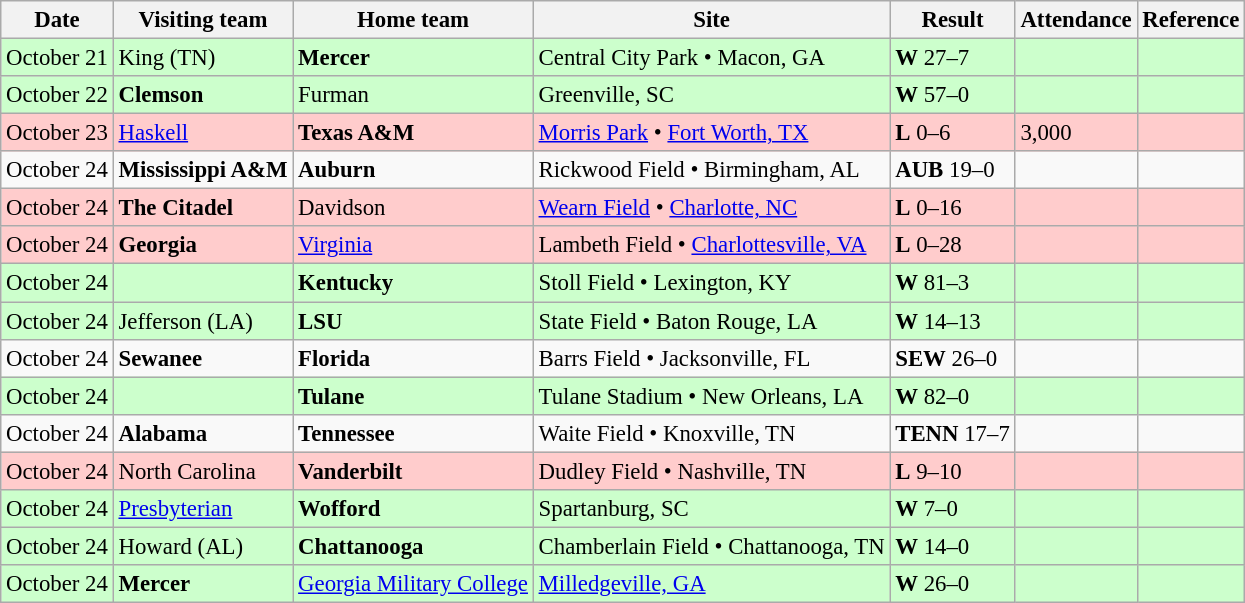<table class="wikitable" style="font-size:95%;">
<tr>
<th>Date</th>
<th>Visiting team</th>
<th>Home team</th>
<th>Site</th>
<th>Result</th>
<th>Attendance</th>
<th class="unsortable">Reference</th>
</tr>
<tr bgcolor=ccffcc>
<td>October 21</td>
<td>King (TN)</td>
<td><strong>Mercer</strong></td>
<td>Central City Park • Macon, GA</td>
<td><strong>W</strong> 27–7</td>
<td></td>
<td></td>
</tr>
<tr bgcolor=ccffcc>
<td>October 22</td>
<td><strong>Clemson</strong></td>
<td>Furman</td>
<td>Greenville, SC</td>
<td><strong>W</strong> 57–0</td>
<td></td>
<td></td>
</tr>
<tr bgcolor=ffcccc>
<td>October 23</td>
<td><a href='#'>Haskell</a></td>
<td><strong>Texas A&M</strong></td>
<td><a href='#'>Morris Park</a> • <a href='#'>Fort Worth, TX</a></td>
<td><strong>L</strong> 0–6</td>
<td>3,000</td>
<td></td>
</tr>
<tr bgcolor=>
<td>October 24</td>
<td><strong>Mississippi A&M</strong></td>
<td><strong>Auburn</strong></td>
<td>Rickwood Field • Birmingham, AL</td>
<td><strong>AUB</strong> 19–0</td>
<td></td>
<td></td>
</tr>
<tr bgcolor=ffcccc>
<td>October 24</td>
<td><strong>The Citadel</strong></td>
<td>Davidson</td>
<td><a href='#'>Wearn Field</a> • <a href='#'>Charlotte, NC</a></td>
<td><strong>L</strong> 0–16</td>
<td></td>
<td></td>
</tr>
<tr bgcolor=ffcccc>
<td>October 24</td>
<td><strong>Georgia</strong></td>
<td><a href='#'>Virginia</a></td>
<td>Lambeth Field • <a href='#'>Charlottesville, VA</a></td>
<td><strong>L</strong> 0–28</td>
<td></td>
<td></td>
</tr>
<tr bgcolor=ccffcc>
<td>October 24</td>
<td></td>
<td><strong>Kentucky</strong></td>
<td>Stoll Field • Lexington, KY</td>
<td><strong>W</strong> 81–3</td>
<td></td>
<td></td>
</tr>
<tr bgcolor=ccffcc>
<td>October 24</td>
<td>Jefferson (LA)</td>
<td><strong>LSU</strong></td>
<td>State Field • Baton Rouge, LA</td>
<td><strong>W</strong> 14–13</td>
<td></td>
<td></td>
</tr>
<tr bgcolor=>
<td>October 24</td>
<td><strong>Sewanee</strong></td>
<td><strong>Florida</strong></td>
<td>Barrs Field • Jacksonville, FL</td>
<td><strong>SEW</strong> 26–0</td>
<td></td>
<td></td>
</tr>
<tr bgcolor=ccffcc>
<td>October 24</td>
<td></td>
<td><strong>Tulane</strong></td>
<td>Tulane Stadium • New Orleans, LA</td>
<td><strong>W</strong> 82–0</td>
<td></td>
<td></td>
</tr>
<tr bgcolor=>
<td>October 24</td>
<td><strong>Alabama</strong></td>
<td><strong>Tennessee</strong></td>
<td>Waite Field • Knoxville, TN</td>
<td><strong>TENN</strong> 17–7</td>
<td></td>
<td></td>
</tr>
<tr bgcolor=ffcccc>
<td>October 24</td>
<td>North Carolina</td>
<td><strong>Vanderbilt</strong></td>
<td>Dudley Field • Nashville, TN</td>
<td><strong>L</strong> 9–10</td>
<td></td>
<td></td>
</tr>
<tr bgcolor=ccffcc>
<td>October 24</td>
<td><a href='#'>Presbyterian</a></td>
<td><strong>Wofford</strong></td>
<td>Spartanburg, SC</td>
<td><strong>W</strong> 7–0</td>
<td></td>
<td></td>
</tr>
<tr bgcolor=ccffcc>
<td>October 24</td>
<td>Howard (AL)</td>
<td><strong>Chattanooga</strong></td>
<td>Chamberlain Field • Chattanooga, TN</td>
<td><strong>W</strong> 14–0</td>
<td></td>
<td></td>
</tr>
<tr bgcolor=ccffcc>
<td>October 24</td>
<td><strong>Mercer</strong></td>
<td><a href='#'>Georgia Military College</a></td>
<td><a href='#'>Milledgeville, GA</a></td>
<td><strong>W</strong> 26–0</td>
<td></td>
<td></td>
</tr>
</table>
